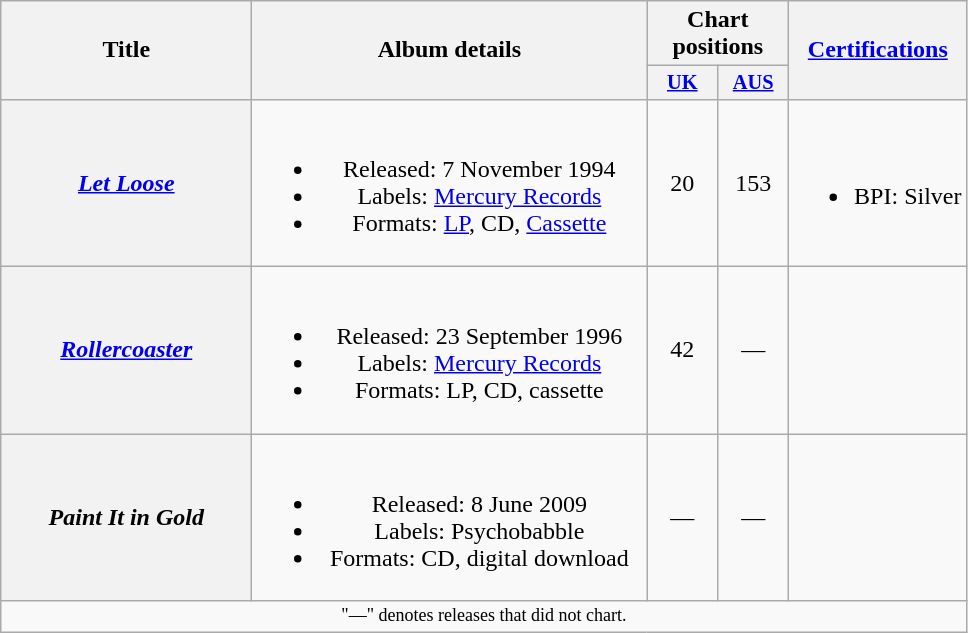<table class="wikitable plainrowheaders" style="text-align:center;" border="1">
<tr>
<th scope="col" rowspan="2" style="width:10em;">Title</th>
<th scope="col" rowspan="2" style="width:16em;">Album details</th>
<th scope="col" colspan="2">Chart positions</th>
<th scope="col" rowspan="2"><a href='#'>Certifications</a></th>
</tr>
<tr>
<th scope="col" style="width:3em;font-size:85%;"><a href='#'>UK</a><br></th>
<th scope="col" style="width:3em;font-size:85%;"><a href='#'>AUS</a><br></th>
</tr>
<tr>
<th scope="row"><em><a href='#'>Let Loose</a></em></th>
<td><br><ul><li>Released: 7 November 1994</li><li>Labels: <a href='#'>Mercury Records</a></li><li>Formats: <a href='#'>LP</a>, CD, <a href='#'>Cassette</a></li></ul></td>
<td>20</td>
<td>153</td>
<td><br><ul><li>BPI: Silver</li></ul></td>
</tr>
<tr>
<th scope="row"><em><a href='#'>Rollercoaster</a></em></th>
<td><br><ul><li>Released: 23 September 1996</li><li>Labels: <a href='#'>Mercury Records</a></li><li>Formats: LP, CD, cassette</li></ul></td>
<td>42</td>
<td>—</td>
<td></td>
</tr>
<tr>
<th scope="row"><em>Paint It in Gold</em></th>
<td><br><ul><li>Released: 8 June 2009</li><li>Labels: Psychobabble</li><li>Formats: CD, digital download</li></ul></td>
<td>—</td>
<td>—</td>
<td></td>
</tr>
<tr>
<td colspan="6" style="text-align:center; font-size:9pt;">"—" denotes releases that did not chart.</td>
</tr>
</table>
